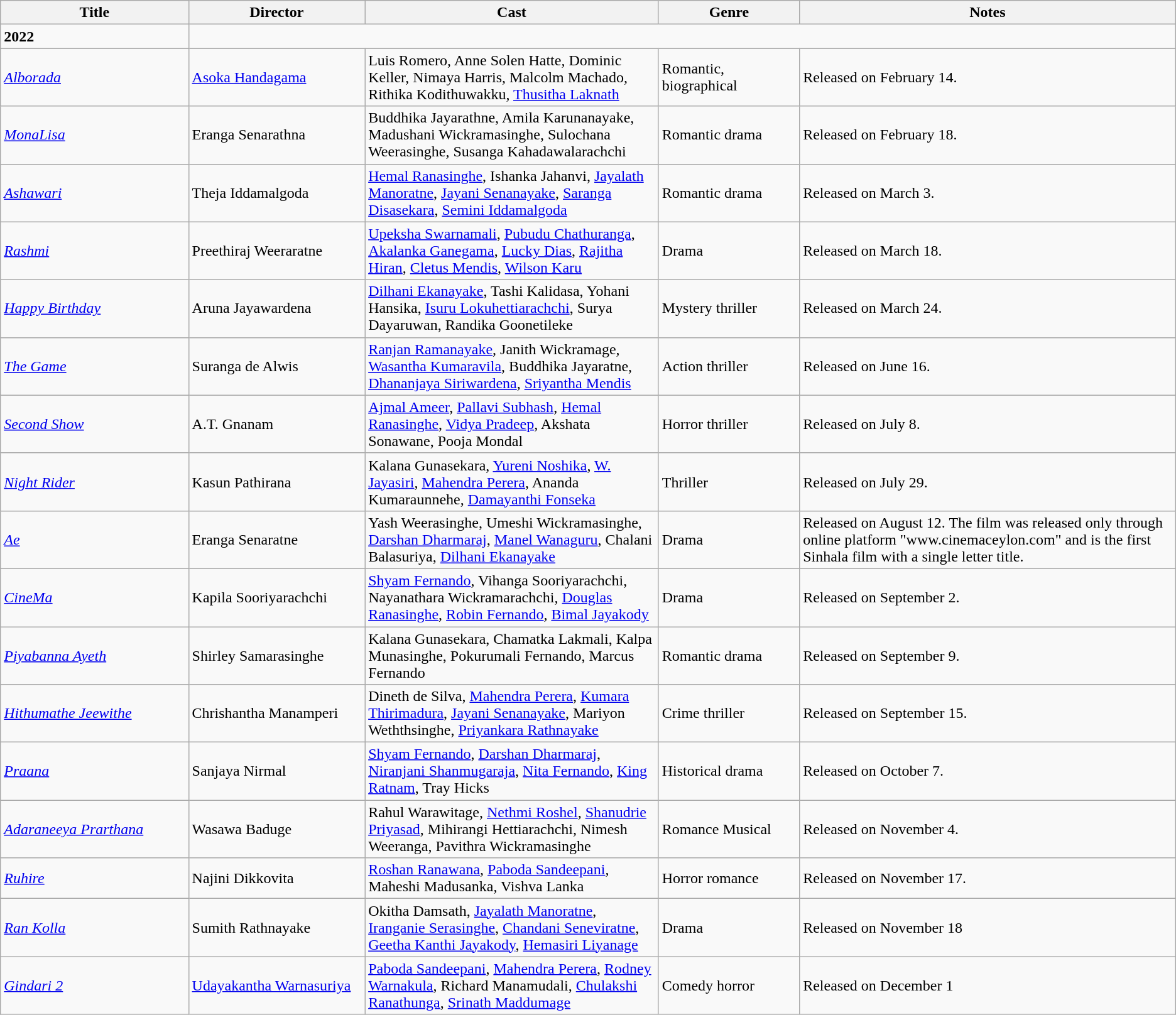<table class="wikitable">
<tr>
<th width=16%>Title</th>
<th width=15%>Director</th>
<th width=25%>Cast</th>
<th width=12%>Genre</th>
<th width=32%>Notes</th>
</tr>
<tr>
<td><strong>2022</strong></td>
</tr>
<tr>
<td><em><a href='#'>Alborada</a></em></td>
<td><a href='#'>Asoka Handagama</a></td>
<td>Luis Romero, Anne Solen Hatte, Dominic Keller, Nimaya Harris, Malcolm Machado, Rithika Kodithuwakku, <a href='#'>Thusitha Laknath</a></td>
<td>Romantic, biographical</td>
<td>Released on February 14.</td>
</tr>
<tr>
<td><em><a href='#'>MonaLisa</a></em></td>
<td>Eranga Senarathna</td>
<td>Buddhika Jayarathne, Amila Karunanayake, Madushani Wickramasinghe, Sulochana Weerasinghe, Susanga Kahadawalarachchi</td>
<td>Romantic drama</td>
<td>Released on February 18.</td>
</tr>
<tr>
<td><em><a href='#'>Ashawari</a></em></td>
<td>Theja Iddamalgoda</td>
<td><a href='#'>Hemal Ranasinghe</a>, Ishanka Jahanvi, <a href='#'>Jayalath Manoratne</a>, <a href='#'>Jayani Senanayake</a>, <a href='#'>Saranga Disasekara</a>, <a href='#'>Semini Iddamalgoda</a></td>
<td>Romantic drama</td>
<td>Released on March 3.</td>
</tr>
<tr>
<td><em><a href='#'>Rashmi</a></em></td>
<td>Preethiraj Weeraratne</td>
<td><a href='#'>Upeksha Swarnamali</a>, <a href='#'>Pubudu Chathuranga</a>, <a href='#'>Akalanka Ganegama</a>, <a href='#'>Lucky Dias</a>, <a href='#'>Rajitha Hiran</a>, <a href='#'>Cletus Mendis</a>, <a href='#'>Wilson Karu</a></td>
<td>Drama</td>
<td>Released on March 18.</td>
</tr>
<tr>
<td><em><a href='#'>Happy Birthday</a></em></td>
<td>Aruna Jayawardena</td>
<td><a href='#'>Dilhani Ekanayake</a>, Tashi Kalidasa, Yohani Hansika, <a href='#'>Isuru Lokuhettiarachchi</a>, Surya Dayaruwan, Randika Goonetileke</td>
<td>Mystery thriller</td>
<td>Released on March 24.</td>
</tr>
<tr>
<td><em><a href='#'>The Game</a></em></td>
<td>Suranga de Alwis</td>
<td><a href='#'>Ranjan Ramanayake</a>, Janith Wickramage, <a href='#'>Wasantha Kumaravila</a>, Buddhika Jayaratne, <a href='#'>Dhananjaya Siriwardena</a>, <a href='#'>Sriyantha Mendis</a></td>
<td>Action thriller</td>
<td>Released on June 16.</td>
</tr>
<tr>
<td><em><a href='#'>Second Show</a></em></td>
<td>A.T. Gnanam</td>
<td><a href='#'>Ajmal Ameer</a>, <a href='#'>Pallavi Subhash</a>, <a href='#'>Hemal Ranasinghe</a>, <a href='#'>Vidya Pradeep</a>, Akshata Sonawane, Pooja Mondal</td>
<td>Horror thriller</td>
<td>Released on July 8.</td>
</tr>
<tr>
<td><em><a href='#'>Night Rider</a></em></td>
<td>Kasun Pathirana</td>
<td>Kalana Gunasekara, <a href='#'>Yureni Noshika</a>, <a href='#'>W. Jayasiri</a>, <a href='#'>Mahendra Perera</a>, Ananda Kumaraunnehe, <a href='#'>Damayanthi Fonseka</a></td>
<td>Thriller</td>
<td>Released on July 29.</td>
</tr>
<tr>
<td><em><a href='#'>Ae</a></em></td>
<td>Eranga Senaratne</td>
<td>Yash Weerasinghe, Umeshi Wickramasinghe, <a href='#'>Darshan Dharmaraj</a>, <a href='#'>Manel Wanaguru</a>, Chalani Balasuriya, <a href='#'>Dilhani Ekanayake</a></td>
<td>Drama</td>
<td>Released on August 12. The film was released only through online platform "www.cinemaceylon.com" and is the first Sinhala film with a single letter title.</td>
</tr>
<tr>
<td><em><a href='#'>CineMa</a></em></td>
<td>Kapila Sooriyarachchi</td>
<td><a href='#'>Shyam Fernando</a>, Vihanga Sooriyarachchi, Nayanathara Wickramarachchi, <a href='#'>Douglas Ranasinghe</a>, <a href='#'>Robin Fernando</a>, <a href='#'>Bimal Jayakody</a></td>
<td>Drama</td>
<td>Released on September 2.</td>
</tr>
<tr>
<td><em><a href='#'>Piyabanna Ayeth</a></em></td>
<td>Shirley Samarasinghe</td>
<td>Kalana Gunasekara, Chamatka Lakmali, Kalpa Munasinghe, Pokurumali Fernando, Marcus Fernando</td>
<td>Romantic drama</td>
<td>Released on September 9.</td>
</tr>
<tr>
<td><em><a href='#'>Hithumathe Jeewithe</a></em></td>
<td>Chrishantha Manamperi</td>
<td>Dineth de Silva, <a href='#'>Mahendra Perera</a>, <a href='#'>Kumara Thirimadura</a>, <a href='#'>Jayani Senanayake</a>, Mariyon Weththsinghe, <a href='#'>Priyankara Rathnayake</a></td>
<td>Crime thriller</td>
<td>Released on September 15.</td>
</tr>
<tr>
<td><em><a href='#'>Praana</a></em></td>
<td>Sanjaya Nirmal</td>
<td><a href='#'>Shyam Fernando</a>, <a href='#'>Darshan Dharmaraj</a>, <a href='#'>Niranjani Shanmugaraja</a>, <a href='#'>Nita Fernando</a>, <a href='#'>King Ratnam</a>, Tray Hicks</td>
<td>Historical drama</td>
<td>Released on October 7.</td>
</tr>
<tr>
<td><em><a href='#'>Adaraneeya Prarthana</a></em></td>
<td>Wasawa Baduge</td>
<td>Rahul Warawitage, <a href='#'>Nethmi Roshel</a>, <a href='#'>Shanudrie Priyasad</a>, Mihirangi Hettiarachchi, Nimesh Weeranga, Pavithra Wickramasinghe</td>
<td>Romance Musical</td>
<td>Released on November 4.</td>
</tr>
<tr>
<td><em><a href='#'>Ruhire</a></em></td>
<td>Najini Dikkovita</td>
<td><a href='#'>Roshan Ranawana</a>, <a href='#'>Paboda Sandeepani</a>, Maheshi Madusanka, Vishva Lanka</td>
<td>Horror romance</td>
<td>Released on November 17.</td>
</tr>
<tr>
<td><em><a href='#'>Ran Kolla</a></em></td>
<td>Sumith Rathnayake</td>
<td>Okitha Damsath, <a href='#'>Jayalath Manoratne</a>, <a href='#'>Iranganie Serasinghe</a>, <a href='#'>Chandani Seneviratne</a>, <a href='#'>Geetha Kanthi Jayakody</a>, <a href='#'>Hemasiri Liyanage</a></td>
<td>Drama</td>
<td>Released on November 18 </td>
</tr>
<tr>
<td><em><a href='#'>Gindari 2</a></em></td>
<td><a href='#'>Udayakantha Warnasuriya</a></td>
<td><a href='#'>Paboda Sandeepani</a>, <a href='#'>Mahendra Perera</a>, <a href='#'>Rodney Warnakula</a>, Richard Manamudali, <a href='#'>Chulakshi Ranathunga</a>, <a href='#'>Srinath Maddumage</a></td>
<td>Comedy horror</td>
<td>Released on December 1 </td>
</tr>
</table>
